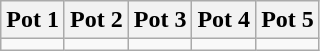<table class="wikitable">
<tr>
<th style="width:20%">Pot 1</th>
<th style="width:20%">Pot 2</th>
<th style="width:20%">Pot 3</th>
<th style="width:20%">Pot 4</th>
<th style="width:20%">Pot 5</th>
</tr>
<tr>
<td valign=top></td>
<td valign=top></td>
<td valign=top></td>
<td valign=top></td>
<td valign=top></td>
</tr>
</table>
